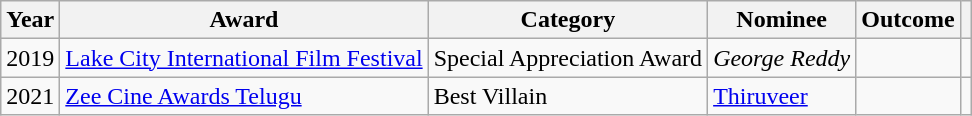<table class="wikitable sortable">
<tr>
<th>Year</th>
<th>Award</th>
<th>Category</th>
<th>Nominee</th>
<th>Outcome</th>
<th scope="col" class="unsortable"></th>
</tr>
<tr>
<td>2019</td>
<td><a href='#'>Lake City International Film Festival</a></td>
<td>Special Appreciation Award</td>
<td><em>George Reddy</em></td>
<td></td>
<td style="text-align:center;"></td>
</tr>
<tr>
<td>2021</td>
<td><a href='#'>Zee Cine Awards Telugu</a></td>
<td>Best Villain</td>
<td><a href='#'>Thiruveer</a></td>
<td></td>
<td style="text-align:center;"></td>
</tr>
</table>
